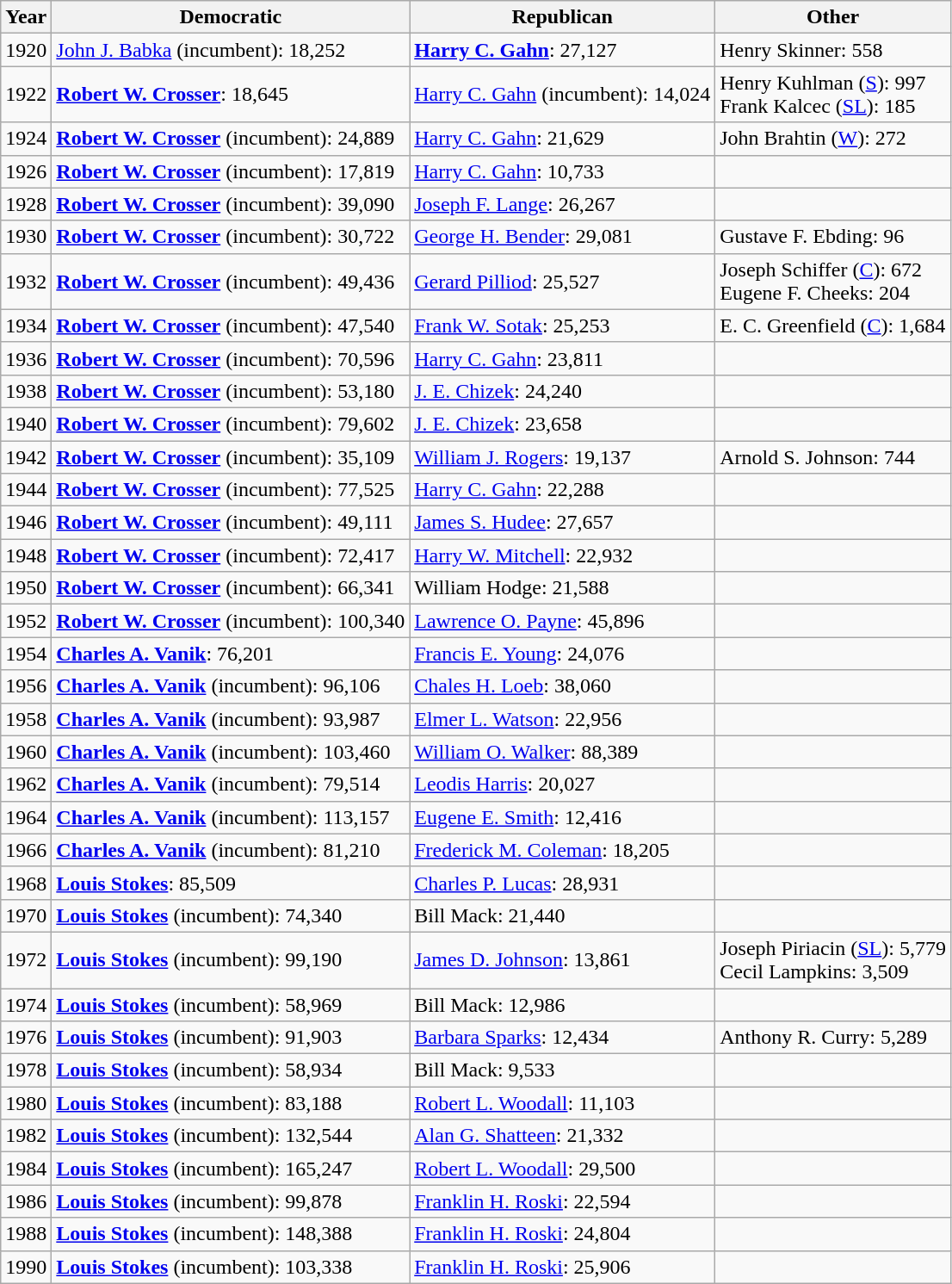<table class=wikitable>
<tr>
<th>Year</th>
<th>Democratic</th>
<th>Republican</th>
<th>Other</th>
</tr>
<tr>
<td>1920</td>
<td><a href='#'>John J. Babka</a> (incumbent): 18,252</td>
<td> <strong><a href='#'>Harry C. Gahn</a></strong>: 27,127</td>
<td>Henry Skinner: 558</td>
</tr>
<tr>
<td>1922</td>
<td> <strong><a href='#'>Robert W. Crosser</a></strong>: 18,645</td>
<td><a href='#'>Harry C. Gahn</a> (incumbent): 14,024</td>
<td>Henry Kuhlman (<a href='#'>S</a>): 997<br>Frank Kalcec (<a href='#'>SL</a>): 185</td>
</tr>
<tr>
<td>1924</td>
<td> <strong><a href='#'>Robert W. Crosser</a></strong> (incumbent): 24,889</td>
<td><a href='#'>Harry C. Gahn</a>: 21,629</td>
<td>John Brahtin (<a href='#'>W</a>): 272</td>
</tr>
<tr>
<td>1926</td>
<td> <strong><a href='#'>Robert W. Crosser</a></strong> (incumbent): 17,819</td>
<td><a href='#'>Harry C. Gahn</a>: 10,733</td>
<td> </td>
</tr>
<tr>
<td>1928</td>
<td> <strong><a href='#'>Robert W. Crosser</a></strong> (incumbent): 39,090</td>
<td><a href='#'>Joseph F. Lange</a>: 26,267</td>
<td> </td>
</tr>
<tr>
<td>1930</td>
<td> <strong><a href='#'>Robert W. Crosser</a></strong> (incumbent): 30,722</td>
<td><a href='#'>George H. Bender</a>: 29,081</td>
<td>Gustave F. Ebding: 96</td>
</tr>
<tr>
<td>1932</td>
<td> <strong><a href='#'>Robert W. Crosser</a></strong> (incumbent): 49,436</td>
<td><a href='#'>Gerard Pilliod</a>: 25,527</td>
<td>Joseph Schiffer (<a href='#'>C</a>): 672<br>Eugene F. Cheeks: 204</td>
</tr>
<tr>
<td>1934</td>
<td> <strong><a href='#'>Robert W. Crosser</a></strong> (incumbent): 47,540</td>
<td><a href='#'>Frank W. Sotak</a>: 25,253</td>
<td>E. C. Greenfield (<a href='#'>C</a>): 1,684</td>
</tr>
<tr>
<td>1936</td>
<td> <strong><a href='#'>Robert W. Crosser</a></strong> (incumbent): 70,596</td>
<td><a href='#'>Harry C. Gahn</a>: 23,811</td>
<td> </td>
</tr>
<tr>
<td>1938</td>
<td> <strong><a href='#'>Robert W. Crosser</a></strong> (incumbent): 53,180</td>
<td><a href='#'>J. E. Chizek</a>: 24,240</td>
<td> </td>
</tr>
<tr>
<td>1940</td>
<td> <strong><a href='#'>Robert W. Crosser</a></strong> (incumbent): 79,602</td>
<td><a href='#'>J. E. Chizek</a>: 23,658</td>
<td> </td>
</tr>
<tr>
<td>1942</td>
<td> <strong><a href='#'>Robert W. Crosser</a></strong> (incumbent): 35,109</td>
<td><a href='#'>William J. Rogers</a>: 19,137</td>
<td>Arnold S. Johnson: 744</td>
</tr>
<tr>
<td>1944</td>
<td> <strong><a href='#'>Robert W. Crosser</a></strong> (incumbent): 77,525</td>
<td><a href='#'>Harry C. Gahn</a>: 22,288</td>
<td> </td>
</tr>
<tr>
<td>1946</td>
<td> <strong><a href='#'>Robert W. Crosser</a></strong> (incumbent): 49,111</td>
<td><a href='#'>James S. Hudee</a>: 27,657</td>
<td> </td>
</tr>
<tr>
<td>1948</td>
<td> <strong><a href='#'>Robert W. Crosser</a></strong> (incumbent): 72,417</td>
<td><a href='#'>Harry W. Mitchell</a>: 22,932</td>
<td> </td>
</tr>
<tr>
<td>1950</td>
<td> <strong><a href='#'>Robert W. Crosser</a></strong> (incumbent): 66,341</td>
<td>William Hodge: 21,588</td>
<td> </td>
</tr>
<tr>
<td>1952</td>
<td> <strong><a href='#'>Robert W. Crosser</a></strong> (incumbent): 100,340</td>
<td><a href='#'>Lawrence O. Payne</a>: 45,896</td>
<td> </td>
</tr>
<tr>
<td>1954</td>
<td> <strong><a href='#'>Charles A. Vanik</a></strong>: 76,201</td>
<td><a href='#'>Francis E. Young</a>: 24,076</td>
<td> </td>
</tr>
<tr>
<td>1956</td>
<td> <strong><a href='#'>Charles A. Vanik</a></strong> (incumbent): 96,106</td>
<td><a href='#'>Chales H. Loeb</a>: 38,060</td>
<td> </td>
</tr>
<tr>
<td>1958</td>
<td> <strong><a href='#'>Charles A. Vanik</a></strong> (incumbent): 93,987</td>
<td><a href='#'>Elmer L. Watson</a>: 22,956</td>
<td> </td>
</tr>
<tr>
<td>1960</td>
<td> <strong><a href='#'>Charles A. Vanik</a></strong> (incumbent): 103,460</td>
<td><a href='#'>William O. Walker</a>: 88,389</td>
<td> </td>
</tr>
<tr>
<td>1962</td>
<td> <strong><a href='#'>Charles A. Vanik</a></strong> (incumbent): 79,514</td>
<td><a href='#'>Leodis Harris</a>: 20,027</td>
<td> </td>
</tr>
<tr>
<td>1964</td>
<td> <strong><a href='#'>Charles A. Vanik</a></strong> (incumbent): 113,157</td>
<td><a href='#'>Eugene E. Smith</a>: 12,416</td>
<td> </td>
</tr>
<tr>
<td>1966</td>
<td> <strong><a href='#'>Charles A. Vanik</a></strong> (incumbent): 81,210</td>
<td><a href='#'>Frederick M. Coleman</a>: 18,205</td>
<td> </td>
</tr>
<tr>
<td>1968</td>
<td> <strong><a href='#'>Louis Stokes</a></strong>: 85,509</td>
<td><a href='#'>Charles P. Lucas</a>: 28,931</td>
<td> </td>
</tr>
<tr>
<td>1970</td>
<td> <strong><a href='#'>Louis Stokes</a></strong> (incumbent): 74,340</td>
<td>Bill Mack: 21,440</td>
<td> </td>
</tr>
<tr>
<td>1972</td>
<td> <strong><a href='#'>Louis Stokes</a></strong> (incumbent): 99,190</td>
<td><a href='#'>James D. Johnson</a>: 13,861</td>
<td>Joseph Piriacin (<a href='#'>SL</a>): 5,779<br>Cecil Lampkins: 3,509</td>
</tr>
<tr>
<td>1974</td>
<td> <strong><a href='#'>Louis Stokes</a></strong> (incumbent): 58,969</td>
<td>Bill Mack: 12,986</td>
<td> </td>
</tr>
<tr>
<td>1976</td>
<td> <strong><a href='#'>Louis Stokes</a></strong> (incumbent): 91,903</td>
<td><a href='#'>Barbara Sparks</a>: 12,434</td>
<td>Anthony R. Curry: 5,289</td>
</tr>
<tr>
<td>1978</td>
<td> <strong><a href='#'>Louis Stokes</a></strong> (incumbent): 58,934</td>
<td>Bill Mack: 9,533</td>
<td> </td>
</tr>
<tr>
<td>1980</td>
<td> <strong><a href='#'>Louis Stokes</a></strong> (incumbent): 83,188</td>
<td><a href='#'>Robert L. Woodall</a>: 11,103</td>
<td> </td>
</tr>
<tr>
<td>1982</td>
<td> <strong><a href='#'>Louis Stokes</a></strong> (incumbent): 132,544</td>
<td><a href='#'>Alan G. Shatteen</a>: 21,332</td>
<td> </td>
</tr>
<tr>
<td>1984</td>
<td> <strong><a href='#'>Louis Stokes</a></strong> (incumbent): 165,247</td>
<td><a href='#'>Robert L. Woodall</a>: 29,500</td>
<td> </td>
</tr>
<tr>
<td>1986</td>
<td> <strong><a href='#'>Louis Stokes</a></strong> (incumbent): 99,878</td>
<td><a href='#'>Franklin H. Roski</a>: 22,594</td>
<td> </td>
</tr>
<tr>
<td>1988</td>
<td> <strong><a href='#'>Louis Stokes</a></strong> (incumbent): 148,388</td>
<td><a href='#'>Franklin H. Roski</a>: 24,804</td>
<td> </td>
</tr>
<tr>
<td>1990</td>
<td> <strong><a href='#'>Louis Stokes</a></strong> (incumbent): 103,338</td>
<td><a href='#'>Franklin H. Roski</a>: 25,906</td>
<td> </td>
</tr>
</table>
